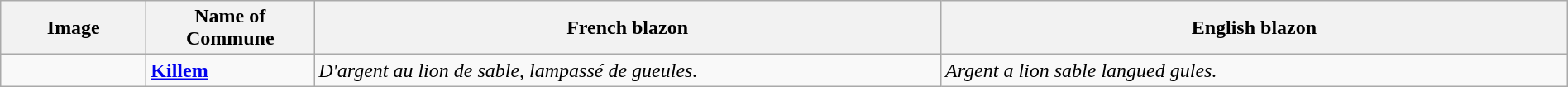<table class="wikitable" width="100%">
<tr>
<th width="110">Image</th>
<th>Name of Commune</th>
<th width="40%">French blazon</th>
<th width="40%">English blazon</th>
</tr>
<tr valign=top>
<td align=center></td>
<td><strong><a href='#'>Killem</a></strong></td>
<td><em>D'argent au lion de sable, lampassé de gueules.</em></td>
<td><em>Argent a lion sable langued gules.</em> </td>
</tr>
</table>
